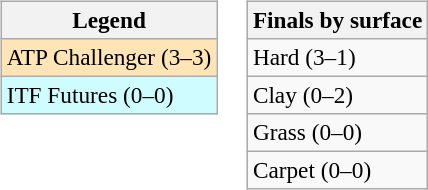<table>
<tr valign=top>
<td><br><table class=wikitable style=font-size:97%>
<tr>
<th>Legend</th>
</tr>
<tr bgcolor=moccasin>
<td>ATP Challenger (3–3)</td>
</tr>
<tr bgcolor=cffcff>
<td>ITF Futures (0–0)</td>
</tr>
</table>
</td>
<td><br><table class=wikitable style=font-size:97%>
<tr>
<th>Finals by surface</th>
</tr>
<tr>
<td>Hard (3–1)</td>
</tr>
<tr>
<td>Clay (0–2)</td>
</tr>
<tr>
<td>Grass (0–0)</td>
</tr>
<tr>
<td>Carpet (0–0)</td>
</tr>
</table>
</td>
</tr>
</table>
